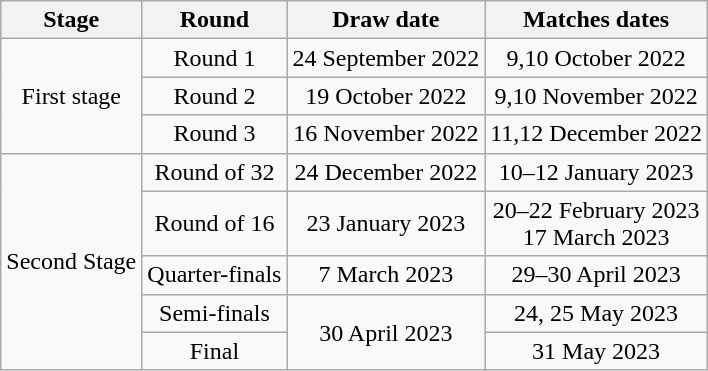<table class="wikitable" style="text-align:center">
<tr>
<th>Stage</th>
<th>Round</th>
<th>Draw date</th>
<th>Matches dates</th>
</tr>
<tr>
<td rowspan=3>First stage</td>
<td>Round 1</td>
<td>24 September 2022</td>
<td>9,10 October 2022</td>
</tr>
<tr>
<td>Round 2</td>
<td>19 October 2022</td>
<td>9,10 November 2022</td>
</tr>
<tr>
<td>Round 3</td>
<td>16 November 2022</td>
<td>11,12 December 2022</td>
</tr>
<tr>
<td rowspan=5>Second Stage</td>
<td>Round of 32</td>
<td>24 December 2022</td>
<td>10–12 January 2023</td>
</tr>
<tr>
<td>Round of 16</td>
<td>23 January 2023</td>
<td>20–22 February 2023<br>17 March 2023</td>
</tr>
<tr>
<td>Quarter-finals</td>
<td>7 March 2023</td>
<td>29–30 April 2023</td>
</tr>
<tr>
<td>Semi-finals</td>
<td rowspan=2>30 April 2023</td>
<td>24, 25 May 2023</td>
</tr>
<tr>
<td>Final</td>
<td>31 May 2023</td>
</tr>
</table>
